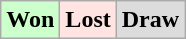<table class="wikitable">
<tr>
<td bgcolor="#ccffcc"><strong>Won</strong></td>
<td bgcolor="FFE4E1"><strong>Lost</strong></td>
<td bgcolor="DCDCDC"><strong>Draw</strong></td>
</tr>
</table>
